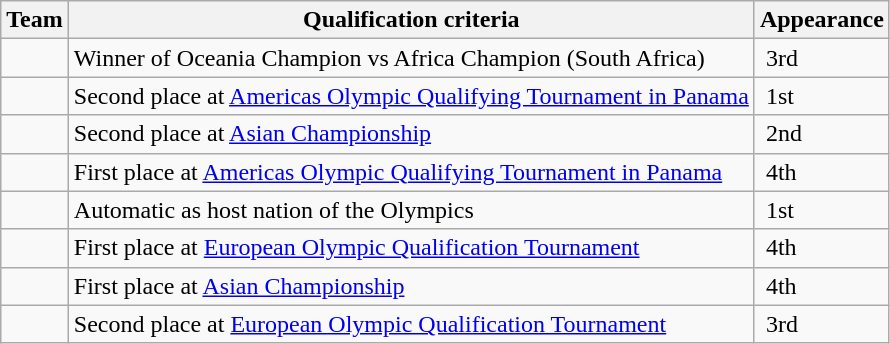<table class="wikitable">
<tr>
<th>Team</th>
<th>Qualification criteria</th>
<th>Appearance</th>
</tr>
<tr>
<td></td>
<td>Winner of Oceania Champion vs Africa Champion (South Africa)</td>
<td> 3rd</td>
</tr>
<tr>
<td></td>
<td>Second place at <a href='#'>Americas Olympic Qualifying Tournament in Panama</a></td>
<td> 1st</td>
</tr>
<tr>
<td></td>
<td>Second place at <a href='#'>Asian Championship</a></td>
<td> 2nd</td>
</tr>
<tr>
<td></td>
<td>First place at <a href='#'>Americas Olympic Qualifying Tournament in Panama</a></td>
<td> 4th</td>
</tr>
<tr>
<td></td>
<td>Automatic as host nation of the Olympics</td>
<td> 1st</td>
</tr>
<tr>
<td></td>
<td>First place at <a href='#'>European Olympic Qualification Tournament</a></td>
<td> 4th</td>
</tr>
<tr>
<td></td>
<td>First place at <a href='#'>Asian Championship</a></td>
<td> 4th</td>
</tr>
<tr>
<td></td>
<td>Second place at <a href='#'>European Olympic Qualification Tournament</a></td>
<td> 3rd</td>
</tr>
</table>
